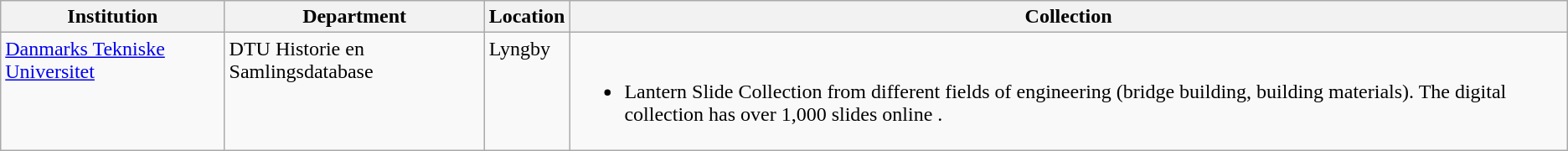<table class="wikitable sortable">
<tr>
<th scope="col">Institution</th>
<th scope="col">Department</th>
<th scope="col">Location</th>
<th scope="col" class="unsortable">Collection</th>
</tr>
<tr style="vertical-align: top;">
<td><a href='#'>Danmarks Tekniske Universitet</a></td>
<td>DTU Historie en Samlingsdatabase</td>
<td>Lyngby</td>
<td><br><ul><li>Lantern Slide Collection from different fields of engineering (bridge building, building materials). The digital collection has over 1,000 slides online .</li></ul></td>
</tr>
</table>
